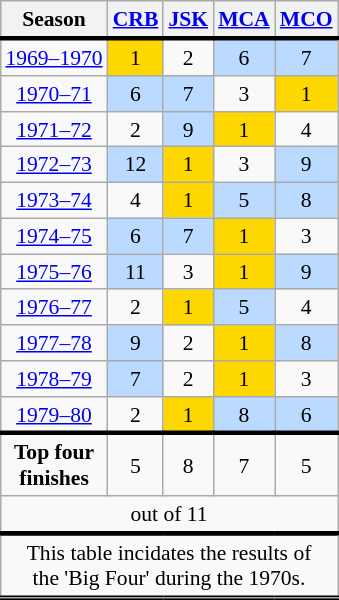<table class="wikitable sortable" style="text-align:center; font-size:90%; float:right; margin-left:1em">
<tr>
<th>Season</th>
<th><a href='#'>CRB</a></th>
<th><a href='#'>JSK</a></th>
<th><a href='#'>MCA</a></th>
<th><a href='#'>MCO</a></th>
</tr>
<tr style="border-top:3px solid black">
<td><a href='#'>1969–1970</a></td>
<td style="background:gold">1</td>
<td>2</td>
<td style="background:#badaff">6</td>
<td style="background:#badaff">7</td>
</tr>
<tr>
<td><a href='#'>1970–71</a></td>
<td style="background:#badaff">6</td>
<td style="background:#badaff">7</td>
<td>3</td>
<td style="background:gold">1</td>
</tr>
<tr>
<td><a href='#'>1971–72</a></td>
<td>2</td>
<td style="background:#badaff">9</td>
<td style="background:gold">1</td>
<td>4</td>
</tr>
<tr>
<td><a href='#'>1972–73</a></td>
<td style="background:#badaff">12</td>
<td style="background:gold">1</td>
<td>3</td>
<td style="background:#badaff">9</td>
</tr>
<tr>
<td><a href='#'>1973–74</a></td>
<td>4</td>
<td style="background:gold">1</td>
<td style="background:#badaff">5</td>
<td style="background:#badaff">8</td>
</tr>
<tr>
<td><a href='#'>1974–75</a></td>
<td style="background:#badaff">6</td>
<td style="background:#badaff">7</td>
<td style="background:gold">1</td>
<td>3</td>
</tr>
<tr>
<td><a href='#'>1975–76</a></td>
<td style="background:#badaff">11</td>
<td>3</td>
<td style="background:gold">1</td>
<td style="background:#badaff">9</td>
</tr>
<tr>
<td><a href='#'>1976–77</a></td>
<td>2</td>
<td style="background:gold">1</td>
<td style="background:#badaff">5</td>
<td>4</td>
</tr>
<tr>
<td><a href='#'>1977–78</a></td>
<td style="background:#badaff">9</td>
<td>2</td>
<td style="background:gold">1</td>
<td style="background:#badaff">8</td>
</tr>
<tr>
<td><a href='#'>1978–79</a></td>
<td style="background:#badaff">7</td>
<td>2</td>
<td style="background:gold">1</td>
<td>3</td>
</tr>
<tr>
<td><a href='#'>1979–80</a></td>
<td>2</td>
<td style="background:gold">1</td>
<td style="background:#badaff">8</td>
<td style="background:#badaff">6</td>
</tr>
<tr style="border-top:3px solid black" class="sortbottom">
<td><strong>Top four<br>finishes</strong></td>
<td>5</td>
<td>8</td>
<td>7</td>
<td>5</td>
</tr>
<tr class="sortbottom">
<td colspan="5">out of 11</td>
</tr>
<tr style="border-top:3px solid black">
</tr>
<tr style="border-top:3px solid black" class="sortbottom">
<td colspan="5">This table incidates the results of <br> the 'Big Four' during the 1970s.</td>
</tr>
<tr style="border-top:3px solid black" class="sortbottom">
</tr>
</table>
